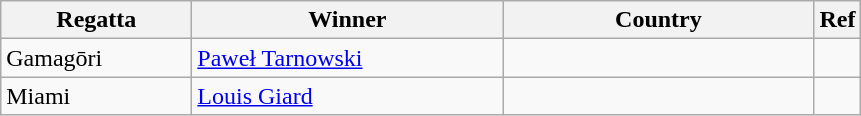<table class="wikitable">
<tr>
<th width=120>Regatta</th>
<th width=200px>Winner</th>
<th width=200px>Country</th>
<th>Ref</th>
</tr>
<tr>
<td>Gamagōri</td>
<td><a href='#'>Paweł Tarnowski</a></td>
<td></td>
<td></td>
</tr>
<tr>
<td>Miami</td>
<td><a href='#'>Louis Giard</a></td>
<td></td>
<td></td>
</tr>
</table>
